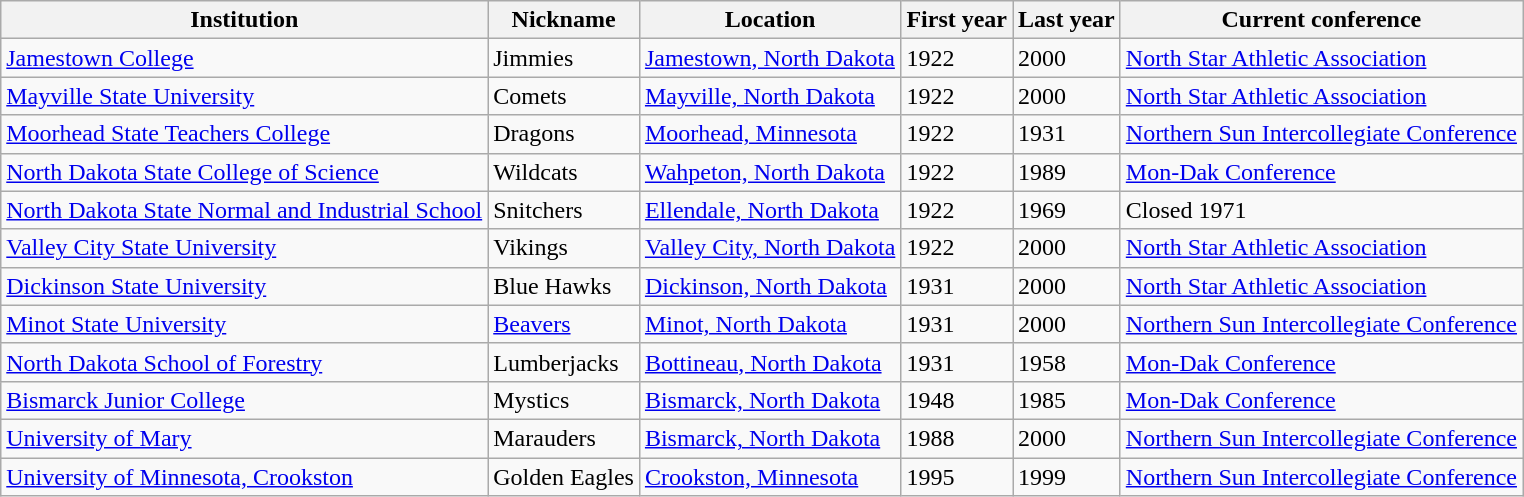<table class="wikitable sortable">
<tr>
<th>Institution</th>
<th>Nickname</th>
<th>Location</th>
<th>First year</th>
<th>Last year</th>
<th>Current conference</th>
</tr>
<tr>
<td><a href='#'>Jamestown College</a></td>
<td>Jimmies</td>
<td><a href='#'>Jamestown, North Dakota</a></td>
<td>1922</td>
<td>2000</td>
<td><a href='#'>North Star Athletic Association</a></td>
</tr>
<tr>
<td><a href='#'>Mayville State University</a></td>
<td>Comets</td>
<td><a href='#'>Mayville, North Dakota</a></td>
<td>1922</td>
<td>2000</td>
<td><a href='#'>North Star Athletic Association</a></td>
</tr>
<tr>
<td><a href='#'>Moorhead State Teachers College</a></td>
<td>Dragons</td>
<td><a href='#'>Moorhead, Minnesota</a></td>
<td>1922</td>
<td>1931</td>
<td><a href='#'>Northern Sun Intercollegiate Conference</a></td>
</tr>
<tr>
<td><a href='#'>North Dakota State College of Science</a></td>
<td>Wildcats</td>
<td><a href='#'>Wahpeton, North Dakota</a></td>
<td>1922</td>
<td>1989</td>
<td><a href='#'>Mon-Dak Conference</a></td>
</tr>
<tr>
<td><a href='#'>North Dakota State Normal and Industrial School</a></td>
<td>Snitchers</td>
<td><a href='#'>Ellendale, North Dakota</a></td>
<td>1922</td>
<td>1969</td>
<td>Closed 1971</td>
</tr>
<tr>
<td><a href='#'>Valley City State University</a></td>
<td>Vikings</td>
<td><a href='#'>Valley City, North Dakota</a></td>
<td>1922</td>
<td>2000</td>
<td><a href='#'>North Star Athletic Association</a></td>
</tr>
<tr>
<td><a href='#'>Dickinson State University</a></td>
<td>Blue Hawks</td>
<td><a href='#'>Dickinson, North Dakota</a></td>
<td>1931</td>
<td>2000</td>
<td><a href='#'>North Star Athletic Association</a></td>
</tr>
<tr>
<td><a href='#'>Minot State University</a></td>
<td><a href='#'>Beavers</a></td>
<td><a href='#'>Minot, North Dakota</a></td>
<td>1931</td>
<td>2000</td>
<td><a href='#'>Northern Sun Intercollegiate Conference</a></td>
</tr>
<tr>
<td><a href='#'>North Dakota School of Forestry</a></td>
<td>Lumberjacks</td>
<td><a href='#'>Bottineau, North Dakota</a></td>
<td>1931</td>
<td>1958</td>
<td><a href='#'>Mon-Dak Conference</a></td>
</tr>
<tr>
<td><a href='#'>Bismarck Junior College</a></td>
<td>Mystics</td>
<td><a href='#'>Bismarck, North Dakota</a></td>
<td>1948</td>
<td>1985</td>
<td><a href='#'>Mon-Dak Conference</a></td>
</tr>
<tr>
<td><a href='#'>University of Mary</a></td>
<td>Marauders</td>
<td><a href='#'>Bismarck, North Dakota</a></td>
<td>1988</td>
<td>2000</td>
<td><a href='#'>Northern Sun Intercollegiate Conference</a></td>
</tr>
<tr>
<td><a href='#'>University of Minnesota, Crookston</a></td>
<td>Golden Eagles</td>
<td><a href='#'>Crookston, Minnesota</a></td>
<td>1995</td>
<td>1999</td>
<td><a href='#'>Northern Sun Intercollegiate Conference</a></td>
</tr>
</table>
